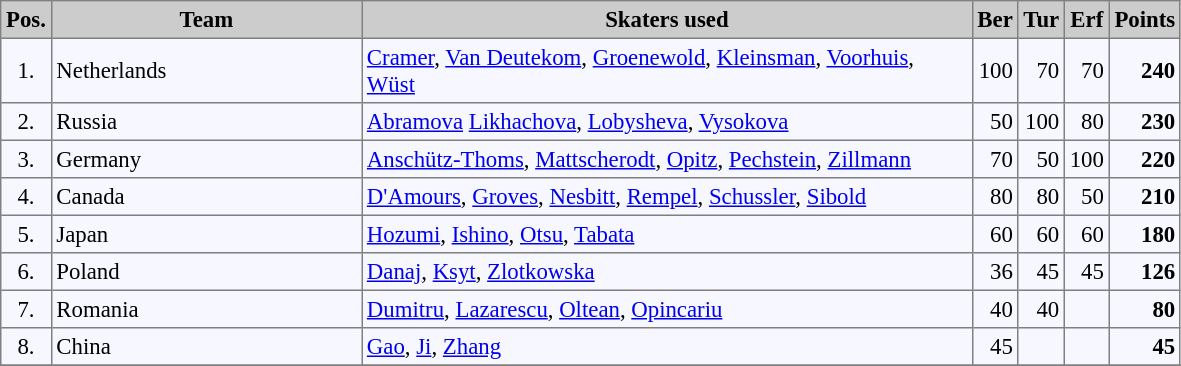<table bgcolor="#f7f8ff" cellpadding="3" cellspacing="0" border="1" style="font-size: 95%; border: gray solid 1px; border-collapse: collapse;">
<tr bgcolor="#CCCCCC">
<td align="center" width="10"><strong>Pos.</strong></td>
<td align="center" width="200"><strong>Team</strong></td>
<td align="center" width="400"><strong>Skaters used</strong></td>
<td align="center" width="20"><strong>Ber</strong></td>
<td align="center" width="20"><strong>Tur</strong></td>
<td align="center" width="20"><strong>Erf</strong></td>
<td align="center" width="20"><strong>Points</strong></td>
</tr>
<tr align="left">
<td align="center">1.</td>
<td> Netherlands</td>
<td><a href='#'>Cramer</a>, <a href='#'>Van Deutekom</a>, <a href='#'>Groenewold</a>, <a href='#'>Kleinsman</a>, <a href='#'>Voorhuis</a>, <a href='#'>Wüst</a></td>
<td align="right">100</td>
<td align="right">70</td>
<td align="right">70</td>
<td align="right"><strong>240</strong></td>
</tr>
<tr align="left">
<td align="center">2.</td>
<td> Russia</td>
<td><a href='#'>Abramova</a> <a href='#'>Likhachova</a>, <a href='#'>Lobysheva</a>, <a href='#'>Vysokova</a></td>
<td align="right">50</td>
<td align="right">100</td>
<td align="right">80</td>
<td align="right"><strong>230</strong></td>
</tr>
<tr align="left">
<td align="center">3.</td>
<td> Germany</td>
<td><a href='#'>Anschütz-Thoms</a>, <a href='#'>Mattscherodt</a>, <a href='#'>Opitz</a>, <a href='#'>Pechstein</a>, <a href='#'>Zillmann</a></td>
<td align="right">70</td>
<td align="right">50</td>
<td align="right">100</td>
<td align="right"><strong>220</strong></td>
</tr>
<tr align="left">
<td align="center">4.</td>
<td> Canada</td>
<td><a href='#'>D'Amours</a>, <a href='#'>Groves</a>, <a href='#'>Nesbitt</a>, <a href='#'>Rempel</a>, <a href='#'>Schussler</a>, <a href='#'>Sibold</a></td>
<td align="right">80</td>
<td align="right">80</td>
<td align="right">50</td>
<td align="right"><strong>210</strong></td>
</tr>
<tr align="left">
<td align="center">5.</td>
<td> Japan</td>
<td><a href='#'>Hozumi</a>, <a href='#'>Ishino</a>, <a href='#'>Otsu</a>, <a href='#'>Tabata</a></td>
<td align="right">60</td>
<td align="right">60</td>
<td align="right">60</td>
<td align="right"><strong>180</strong></td>
</tr>
<tr align="left">
<td align="center">6.</td>
<td> Poland</td>
<td><a href='#'>Danaj</a>, <a href='#'>Ksyt</a>, <a href='#'>Zlotkowska</a></td>
<td align="right">36</td>
<td align="right">45</td>
<td align="right">45</td>
<td align="right"><strong>126</strong></td>
</tr>
<tr align="left">
<td align="center">7.</td>
<td> Romania</td>
<td><a href='#'>Dumitru</a>, <a href='#'>Lazarescu</a>, <a href='#'>Oltean</a>, <a href='#'>Opincariu</a></td>
<td align="right">40</td>
<td align="right">40</td>
<td align="right"></td>
<td align="right"><strong>80</strong></td>
</tr>
<tr align="left">
<td align="center">8.</td>
<td> China</td>
<td><a href='#'>Gao</a>, <a href='#'>Ji</a>, <a href='#'>Zhang</a></td>
<td align="right">45</td>
<td align="right"></td>
<td align="right"></td>
<td align="right"><strong>45</strong></td>
</tr>
<tr>
</tr>
</table>
